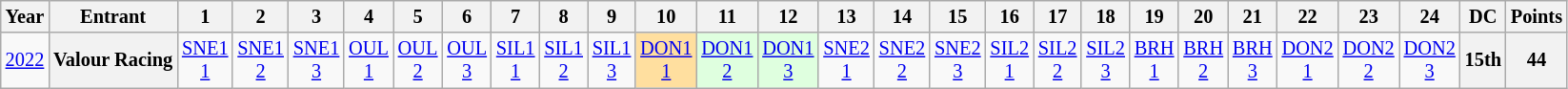<table class="wikitable" style="text-align:center; font-size:85%">
<tr>
<th>Year</th>
<th>Entrant</th>
<th>1</th>
<th>2</th>
<th>3</th>
<th>4</th>
<th>5</th>
<th>6</th>
<th>7</th>
<th>8</th>
<th>9</th>
<th>10</th>
<th>11</th>
<th>12</th>
<th>13</th>
<th>14</th>
<th>15</th>
<th>16</th>
<th>17</th>
<th>18</th>
<th>19</th>
<th>20</th>
<th>21</th>
<th>22</th>
<th>23</th>
<th>24</th>
<th>DC</th>
<th>Points</th>
</tr>
<tr>
<td><a href='#'>2022</a></td>
<th nowrap>Valour Racing</th>
<td><a href='#'>SNE1<br>1</a></td>
<td><a href='#'>SNE1<br>2</a></td>
<td><a href='#'>SNE1<br>3</a></td>
<td><a href='#'>OUL<br>1</a></td>
<td><a href='#'>OUL<br>2</a></td>
<td><a href='#'>OUL<br>3</a></td>
<td><a href='#'>SIL1<br>1</a></td>
<td><a href='#'>SIL1<br>2</a></td>
<td><a href='#'>SIL1<br>3</a></td>
<td style="background:#FFDF9F;"><a href='#'>DON1<br>1</a><br></td>
<td style="background:#DFFFDF;"><a href='#'>DON1<br>2</a><br></td>
<td style="background:#DFFFDF;"><a href='#'>DON1<br>3</a><br></td>
<td><a href='#'>SNE2<br>1</a></td>
<td><a href='#'>SNE2<br>2</a></td>
<td><a href='#'>SNE2<br>3</a></td>
<td><a href='#'>SIL2<br>1</a></td>
<td><a href='#'>SIL2<br>2</a></td>
<td><a href='#'>SIL2<br>3</a></td>
<td><a href='#'>BRH<br>1</a></td>
<td><a href='#'>BRH<br>2</a></td>
<td><a href='#'>BRH<br>3</a></td>
<td><a href='#'>DON2<br>1</a></td>
<td><a href='#'>DON2<br>2</a></td>
<td><a href='#'>DON2<br>3</a></td>
<th>15th</th>
<th>44</th>
</tr>
</table>
